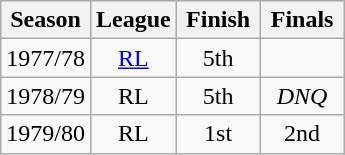<table class="wikitable zebra" style="width: 230px; text-align: center;">
<tr>
<th style="width:50px;">Season</th>
<th style="width:35px;">League</th>
<th style="width:70px;">Finish</th>
<th style="width:75px;">Finals</th>
</tr>
<tr>
<td>1977/78</td>
<td><a href='#'>RL</a></td>
<td>5th</td>
<td></td>
</tr>
<tr>
<td>1978/79</td>
<td>RL</td>
<td>5th</td>
<td><em>DNQ</em></td>
</tr>
<tr>
<td>1979/80</td>
<td>RL</td>
<td>1st</td>
<td>2nd</td>
</tr>
</table>
